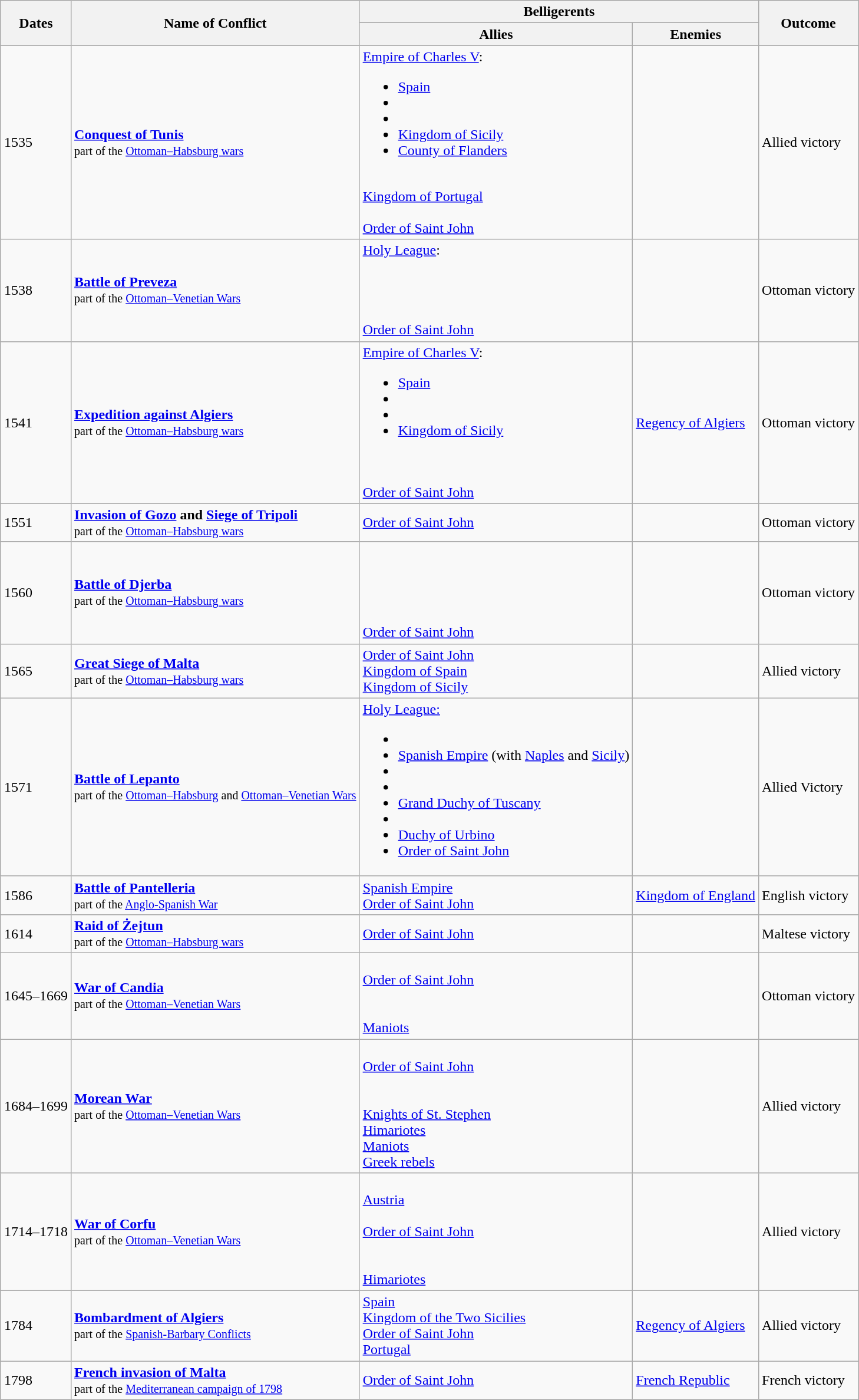<table class="wikitable" style="margin:1em auto;">
<tr>
<th rowspan="2">Dates</th>
<th rowspan="2">Name of Conflict</th>
<th colspan="2">Belligerents</th>
<th rowspan="2">Outcome</th>
</tr>
<tr>
<th>Allies</th>
<th>Enemies</th>
</tr>
<tr>
<td>1535</td>
<td><strong><a href='#'>Conquest of Tunis</a></strong><br><small>part of the <a href='#'>Ottoman–Habsburg wars</a></small></td>
<td> <a href='#'>Empire of Charles V</a>:<br><ul><li> <a href='#'>Spain</a></li><li></li><li></li><li> <a href='#'>Kingdom of Sicily</a></li><li> <a href='#'>County of Flanders</a></li></ul><br> <a href='#'>Kingdom of Portugal</a><br><br> <a href='#'>Order of Saint John</a></td>
<td></td>
<td>Allied victory</td>
</tr>
<tr>
<td>1538</td>
<td><strong><a href='#'>Battle of Preveza</a></strong><br><small>part of the <a href='#'>Ottoman–Venetian Wars</a></small></td>
<td><a href='#'>Holy League</a>:<br><br><br><br><br> <a href='#'>Order of Saint John</a></td>
<td></td>
<td>Ottoman victory</td>
</tr>
<tr>
<td>1541</td>
<td><strong><a href='#'>Expedition against Algiers</a></strong><br><small>part of the <a href='#'>Ottoman–Habsburg wars</a></small></td>
<td> <a href='#'>Empire of Charles V</a>:<br><ul><li> <a href='#'>Spain</a></li><li></li><li></li><li> <a href='#'>Kingdom of Sicily</a></li></ul><br><br> <a href='#'>Order of Saint John</a></td>
<td> <a href='#'>Regency of Algiers</a></td>
<td>Ottoman victory</td>
</tr>
<tr>
<td>1551</td>
<td><strong><a href='#'>Invasion of Gozo</a> and <a href='#'>Siege of Tripoli</a></strong><br><small>part of the <a href='#'>Ottoman–Habsburg wars</a></small></td>
<td> <a href='#'>Order of Saint John</a></td>
<td></td>
<td>Ottoman victory</td>
</tr>
<tr>
<td>1560</td>
<td><strong><a href='#'>Battle of Djerba</a></strong><br><small>part of the <a href='#'>Ottoman–Habsburg wars</a></small></td>
<td><br><br><br><br><br> <a href='#'>Order of Saint John</a></td>
<td></td>
<td>Ottoman victory</td>
</tr>
<tr>
<td>1565</td>
<td><strong><a href='#'>Great Siege of Malta</a></strong><br><small>part of the <a href='#'>Ottoman–Habsburg wars</a></small></td>
<td> <a href='#'>Order of Saint John</a><br><a href='#'>Kingdom of Spain</a><br>  <a href='#'>Kingdom of Sicily</a></td>
<td></td>
<td>Allied victory</td>
</tr>
<tr>
<td>1571</td>
<td><strong><a href='#'>Battle of Lepanto</a></strong><br><small>part of the <a href='#'>Ottoman–Habsburg</a> and <a href='#'>Ottoman–Venetian Wars</a></small></td>
<td> <a href='#'>Holy League:</a><br><ul><li></li><li> <a href='#'>Spanish Empire</a> (with <a href='#'>Naples</a> and <a href='#'>Sicily</a>)</li><li></li><li></li><li> <a href='#'>Grand Duchy of Tuscany</a></li><li></li><li> <a href='#'>Duchy of Urbino</a></li><li> <a href='#'>Order of Saint John</a></li></ul></td>
<td></td>
<td>Allied Victory</td>
</tr>
<tr>
<td>1586</td>
<td><strong><a href='#'>Battle of Pantelleria</a></strong><br><small>part of the <a href='#'>Anglo-Spanish War</a></small></td>
<td> <a href='#'>Spanish Empire</a><br> <a href='#'>Order of Saint John</a></td>
<td> <a href='#'>Kingdom of England</a></td>
<td>English victory</td>
</tr>
<tr>
<td>1614</td>
<td><strong><a href='#'>Raid of Żejtun</a></strong><br><small>part of the <a href='#'>Ottoman–Habsburg wars</a></small></td>
<td> <a href='#'>Order of Saint John</a></td>
<td></td>
<td>Maltese victory</td>
</tr>
<tr>
<td>1645–1669</td>
<td><strong><a href='#'>War of Candia</a></strong><br><small>part of the <a href='#'>Ottoman–Venetian Wars</a></small></td>
<td><br> <a href='#'>Order of Saint John</a><br><br> <br> <a href='#'>Maniots</a></td>
<td></td>
<td>Ottoman victory</td>
</tr>
<tr>
<td>1684–1699</td>
<td><strong><a href='#'>Morean War</a></strong><br><small>part of the <a href='#'>Ottoman–Venetian Wars</a></small></td>
<td><br> <a href='#'>Order of Saint John</a><br><br><br> <a href='#'>Knights of St. Stephen</a><br> <a href='#'>Himariotes</a><br> <a href='#'>Maniots</a><br> <a href='#'>Greek rebels</a></td>
<td></td>
<td>Allied victory</td>
</tr>
<tr>
<td>1714–1718</td>
<td><strong><a href='#'>War of Corfu</a></strong><br><small>part of the <a href='#'>Ottoman–Venetian Wars</a></small></td>
<td><br> <a href='#'>Austria</a> <small></small><br><br> <a href='#'>Order of Saint John</a><br><br><br> <a href='#'>Himariotes</a></td>
<td></td>
<td>Allied victory</td>
</tr>
<tr>
<td>1784</td>
<td><strong><a href='#'>Bombardment of Algiers</a></strong><br><small>part of the <a href='#'>Spanish-Barbary Conflicts</a></small></td>
<td> <a href='#'>Spain</a><br> <a href='#'>Kingdom of the Two Sicilies</a><br> <a href='#'>Order of Saint John</a><br> <a href='#'>Portugal</a></td>
<td> <a href='#'>Regency of Algiers</a></td>
<td>Allied victory</td>
</tr>
<tr>
<td>1798</td>
<td><strong><a href='#'>French invasion of Malta</a></strong><br><small>part of the <a href='#'>Mediterranean campaign of 1798</a></small></td>
<td> <a href='#'>Order of Saint John</a></td>
<td> <a href='#'>French Republic</a></td>
<td>French victory</td>
</tr>
<tr>
</tr>
</table>
